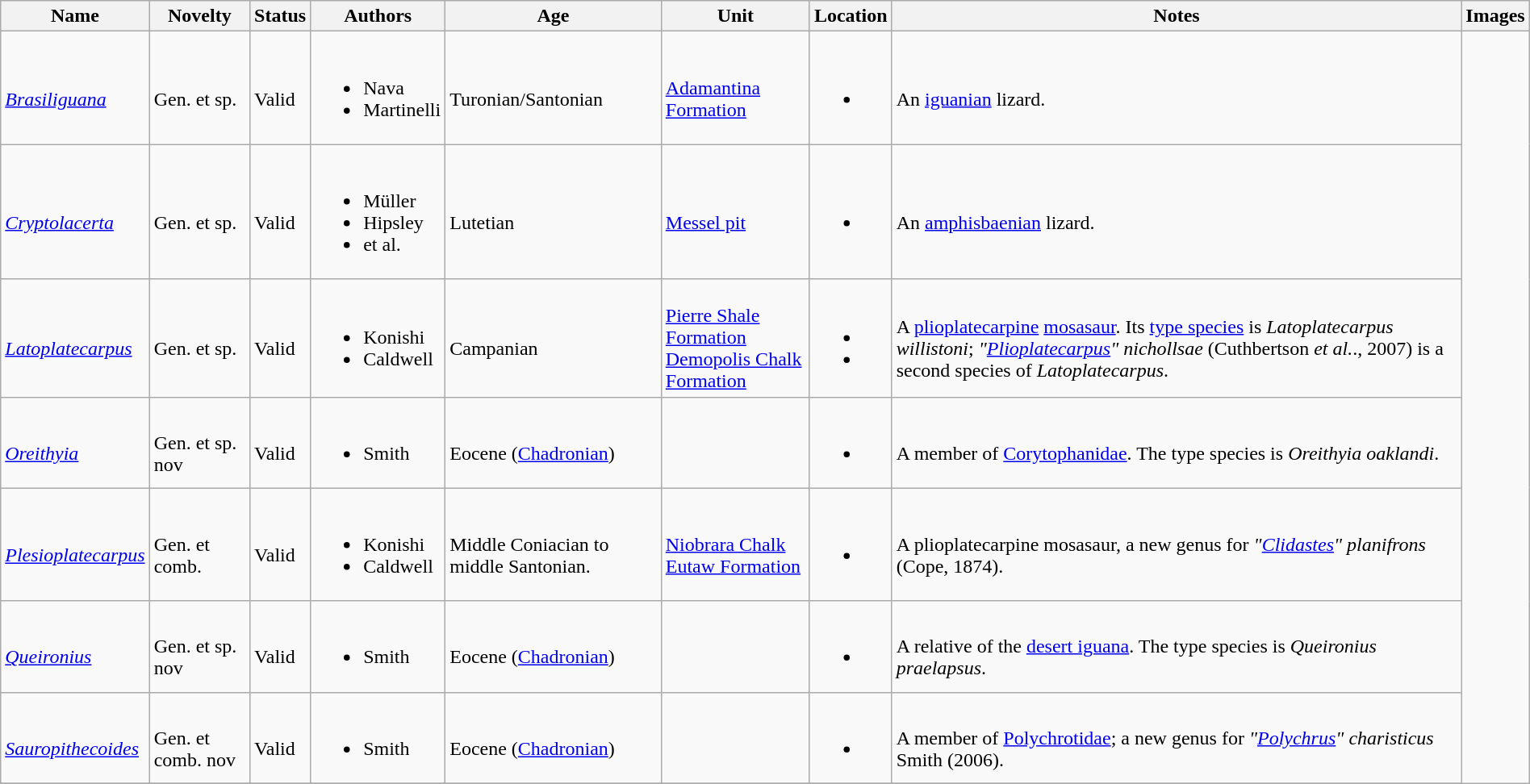<table class="wikitable sortable" align="center" width="100%">
<tr>
<th>Name</th>
<th>Novelty</th>
<th>Status</th>
<th>Authors</th>
<th>Age</th>
<th>Unit</th>
<th>Location</th>
<th>Notes</th>
<th>Images</th>
</tr>
<tr>
<td><br><em><a href='#'>Brasiliguana</a></em></td>
<td><br>Gen. et sp.</td>
<td><br>Valid</td>
<td><br><ul><li>Nava</li><li>Martinelli</li></ul></td>
<td><br>Turonian/Santonian</td>
<td><br><a href='#'>Adamantina Formation</a></td>
<td><br><ul><li></li></ul></td>
<td><br>An <a href='#'>iguanian</a> lizard.</td>
<td rowspan="47"></td>
</tr>
<tr>
<td><br><em><a href='#'>Cryptolacerta</a></em></td>
<td><br>Gen. et sp.</td>
<td><br>Valid</td>
<td><br><ul><li>Müller</li><li>Hipsley</li><li>et al.</li></ul></td>
<td><br>Lutetian</td>
<td><br><a href='#'>Messel pit</a></td>
<td><br><ul><li></li></ul></td>
<td><br>An <a href='#'>amphisbaenian</a> lizard.</td>
</tr>
<tr>
<td><br><em><a href='#'>Latoplatecarpus</a></em></td>
<td><br>Gen. et sp.</td>
<td><br>Valid</td>
<td><br><ul><li>Konishi</li><li>Caldwell</li></ul></td>
<td><br>Campanian</td>
<td><br><a href='#'>Pierre Shale Formation</a><br>
<a href='#'>Demopolis Chalk Formation</a></td>
<td><br><ul><li></li><li></li></ul></td>
<td><br>A <a href='#'>plioplatecarpine</a> <a href='#'>mosasaur</a>. Its <a href='#'>type species</a> is <em>Latoplatecarpus willistoni</em>; <em>"<a href='#'>Plioplatecarpus</a>" nichollsae</em> (Cuthbertson <em>et al.</em>., 2007) is a second species of <em>Latoplatecarpus</em>.</td>
</tr>
<tr>
<td><br><em><a href='#'>Oreithyia</a></em></td>
<td><br>Gen. et sp. nov</td>
<td><br>Valid</td>
<td><br><ul><li>Smith</li></ul></td>
<td><br>Eocene (<a href='#'>Chadronian</a>)</td>
<td></td>
<td><br><ul><li></li></ul></td>
<td><br>A member of <a href='#'>Corytophanidae</a>. The type species is <em>Oreithyia oaklandi</em>.</td>
</tr>
<tr>
<td><br><em><a href='#'>Plesioplatecarpus</a></em></td>
<td><br>Gen. et comb.</td>
<td><br>Valid</td>
<td><br><ul><li>Konishi</li><li>Caldwell</li></ul></td>
<td><br>Middle Coniacian to middle Santonian.</td>
<td><br><a href='#'>Niobrara Chalk</a><br>
<a href='#'>Eutaw Formation</a></td>
<td><br><ul><li></li></ul></td>
<td><br>A plioplatecarpine mosasaur, a new genus for <em>"<a href='#'>Clidastes</a>" planifrons</em> (Cope, 1874).</td>
</tr>
<tr>
<td><br><em><a href='#'>Queironius</a></em></td>
<td><br>Gen. et sp. nov</td>
<td><br>Valid</td>
<td><br><ul><li>Smith</li></ul></td>
<td><br>Eocene (<a href='#'>Chadronian</a>)</td>
<td></td>
<td><br><ul><li></li></ul></td>
<td><br>A relative of the <a href='#'>desert iguana</a>. The type species is <em>Queironius praelapsus</em>.</td>
</tr>
<tr>
<td><br><em><a href='#'>Sauropithecoides</a></em></td>
<td><br>Gen. et comb. nov</td>
<td><br>Valid</td>
<td><br><ul><li>Smith</li></ul></td>
<td><br>Eocene (<a href='#'>Chadronian</a>)</td>
<td></td>
<td><br><ul><li></li></ul></td>
<td><br>A member of <a href='#'>Polychrotidae</a>; a new genus for <em>"<a href='#'>Polychrus</a>" charisticus</em> Smith (2006).</td>
</tr>
<tr>
</tr>
</table>
